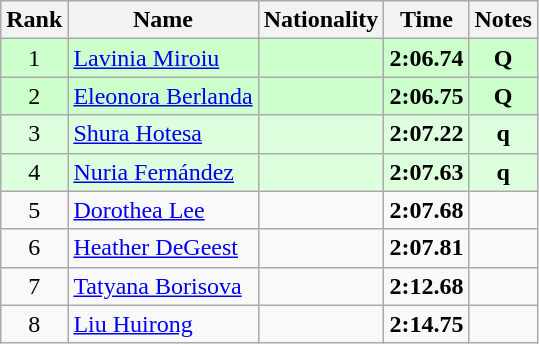<table class="wikitable sortable" style="text-align:center">
<tr>
<th>Rank</th>
<th>Name</th>
<th>Nationality</th>
<th>Time</th>
<th>Notes</th>
</tr>
<tr bgcolor=ccffcc>
<td>1</td>
<td align=left><a href='#'>Lavinia Miroiu</a></td>
<td align=left></td>
<td><strong>2:06.74</strong></td>
<td><strong>Q</strong></td>
</tr>
<tr bgcolor=ccffcc>
<td>2</td>
<td align=left><a href='#'>Eleonora Berlanda</a></td>
<td align=left></td>
<td><strong>2:06.75</strong></td>
<td><strong>Q</strong></td>
</tr>
<tr bgcolor=ddffdd>
<td>3</td>
<td align=left><a href='#'>Shura Hotesa</a></td>
<td align=left></td>
<td><strong>2:07.22</strong></td>
<td><strong>q</strong></td>
</tr>
<tr bgcolor=ddffdd>
<td>4</td>
<td align=left><a href='#'>Nuria Fernández</a></td>
<td align=left></td>
<td><strong>2:07.63</strong></td>
<td><strong>q</strong></td>
</tr>
<tr>
<td>5</td>
<td align=left><a href='#'>Dorothea Lee</a></td>
<td align=left></td>
<td><strong>2:07.68</strong></td>
<td></td>
</tr>
<tr>
<td>6</td>
<td align=left><a href='#'>Heather DeGeest</a></td>
<td align=left></td>
<td><strong>2:07.81</strong></td>
<td></td>
</tr>
<tr>
<td>7</td>
<td align=left><a href='#'>Tatyana Borisova</a></td>
<td align=left></td>
<td><strong>2:12.68</strong></td>
<td></td>
</tr>
<tr>
<td>8</td>
<td align=left><a href='#'>Liu Huirong</a></td>
<td align=left></td>
<td><strong>2:14.75</strong></td>
<td></td>
</tr>
</table>
